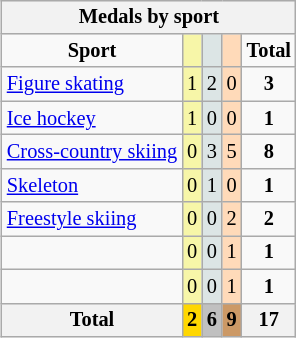<table class="wikitable" style="font-size:85%; float:right;text-align:center">
<tr style="background:#efefef;">
<th colspan=5>Medals by sport</th>
</tr>
<tr align=center>
<td><strong>Sport</strong></td>
<td bgcolor=#f7f6a8></td>
<td bgcolor=#dce5e5></td>
<td bgcolor=#ffdab9></td>
<td><strong>Total</strong></td>
</tr>
<tr align=center>
<td align="left"><a href='#'>Figure skating</a></td>
<td style="background:#F7F6A8;">1</td>
<td style="background:#DCE5E5;">2</td>
<td style="background:#FFDAB9;">0</td>
<td><strong>3</strong></td>
</tr>
<tr align=center>
<td align="left"><a href='#'>Ice hockey</a></td>
<td style="background:#F7F6A8;">1</td>
<td style="background:#DCE5E5;">0</td>
<td style="background:#FFDAB9;">0</td>
<td><strong>1</strong></td>
</tr>
<tr align=center>
<td align="left"><a href='#'>Cross-country skiing</a></td>
<td style="background:#F7F6A8;">0</td>
<td style="background:#DCE5E5;">3</td>
<td style="background:#FFDAB9;">5</td>
<td><strong>8</strong></td>
</tr>
<tr align=center>
<td align="left"><a href='#'>Skeleton</a></td>
<td style="background:#F7F6A8;">0</td>
<td style="background:#DCE5E5;">1</td>
<td style="background:#FFDAB9;">0</td>
<td><strong>1</strong></td>
</tr>
<tr align=center>
<td align="left"><a href='#'>Freestyle skiing</a></td>
<td style="background:#F7F6A8;">0</td>
<td style="background:#DCE5E5;">0</td>
<td style="background:#FFDAB9;">2</td>
<td><strong>2</strong></td>
</tr>
<tr align=center>
<td align="left"></td>
<td style="background:#F7F6A8;">0</td>
<td style="background:#DCE5E5;">0</td>
<td style="background:#FFDAB9;">1</td>
<td><strong>1</strong></td>
</tr>
<tr align=center>
<td align="left"></td>
<td style="background:#F7F6A8;">0</td>
<td style="background:#DCE5E5;">0</td>
<td style="background:#FFDAB9;">1</td>
<td><strong>1</strong></td>
</tr>
<tr align=center>
<th>Total</th>
<th style="background:gold;">2</th>
<th style="background:silver;">6</th>
<th style="background:#c96;">9</th>
<th>17</th>
</tr>
</table>
